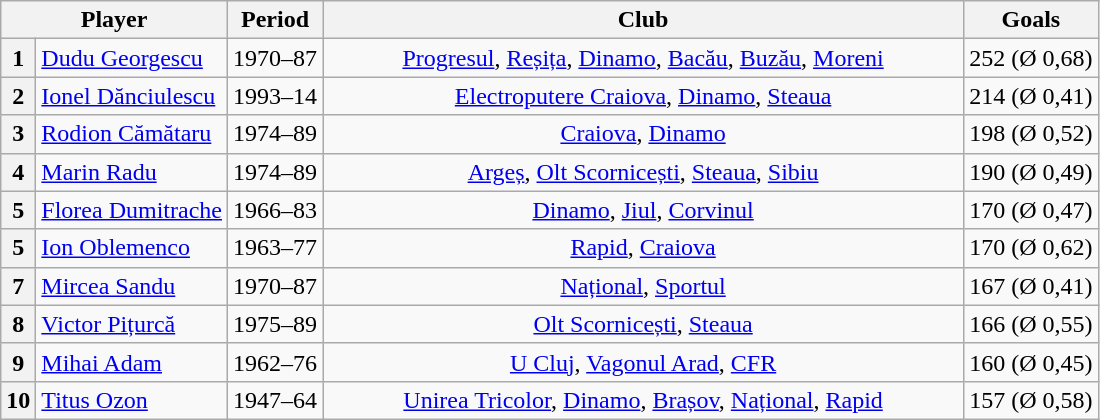<table class="wikitable sortable" style="text-align:left;">
<tr>
<th colspan="2" style="text-align:center;">Player</th>
<th style="text-align:center;">Period</th>
<th style="width:420px;">Club</th>
<th style="text-align:center;">Goals</th>
</tr>
<tr>
<th>1</th>
<td> <a href='#'>Dudu Georgescu</a></td>
<td style="text-align:center;">1970–87</td>
<td style="text-align:center;"><a href='#'>Progresul</a>, <a href='#'>Reșița</a>, <a href='#'>Dinamo</a>, <a href='#'>Bacău</a>, <a href='#'>Buzău</a>, <a href='#'>Moreni</a></td>
<td style="text-align:center;">252 (Ø 0,68)</td>
</tr>
<tr>
<th>2</th>
<td> <a href='#'>Ionel Dănciulescu</a></td>
<td style="text-align:center;">1993–14</td>
<td style="text-align:center;"><a href='#'>Electroputere Craiova</a>, <a href='#'>Dinamo</a>, <a href='#'>Steaua</a></td>
<td style="text-align:center;">214 (Ø 0,41)</td>
</tr>
<tr>
<th>3</th>
<td> <a href='#'>Rodion Cămătaru</a></td>
<td style="text-align:center;">1974–89</td>
<td style="text-align:center;"><a href='#'>Craiova</a>, <a href='#'>Dinamo</a></td>
<td style="text-align:center;">198 (Ø 0,52)</td>
</tr>
<tr>
<th>4</th>
<td> <a href='#'>Marin Radu</a></td>
<td style="text-align:center;">1974–89</td>
<td style="text-align:center;"><a href='#'>Argeș</a>, <a href='#'>Olt Scornicești</a>, <a href='#'>Steaua</a>, <a href='#'>Sibiu</a></td>
<td style="text-align:center;">190 (Ø 0,49)</td>
</tr>
<tr>
<th>5</th>
<td> <a href='#'>Florea Dumitrache</a></td>
<td style="text-align:center;">1966–83</td>
<td style="text-align:center;"><a href='#'>Dinamo</a>, <a href='#'>Jiul</a>, <a href='#'>Corvinul</a></td>
<td style="text-align:center;">170 (Ø 0,47)</td>
</tr>
<tr>
<th>5</th>
<td> <a href='#'>Ion Oblemenco</a></td>
<td style="text-align:center;">1963–77</td>
<td style="text-align:center;"><a href='#'>Rapid</a>, <a href='#'>Craiova</a></td>
<td style="text-align:center;">170 (Ø 0,62)</td>
</tr>
<tr>
<th>7</th>
<td> <a href='#'>Mircea Sandu</a></td>
<td style="text-align:center;">1970–87</td>
<td style="text-align:center;"><a href='#'>Național</a>, <a href='#'>Sportul</a></td>
<td style="text-align:center;">167 (Ø 0,41)</td>
</tr>
<tr>
<th>8</th>
<td> <a href='#'>Victor Pițurcă</a></td>
<td style="text-align:center;">1975–89</td>
<td style="text-align:center;"><a href='#'>Olt Scornicești</a>, <a href='#'>Steaua</a></td>
<td style="text-align:center;">166 (Ø 0,55)</td>
</tr>
<tr>
<th>9</th>
<td> <a href='#'>Mihai Adam</a></td>
<td style="text-align:center;">1962–76</td>
<td style="text-align:center;"><a href='#'>U Cluj</a>, <a href='#'>Vagonul Arad</a>, <a href='#'>CFR</a></td>
<td style="text-align:center;">160 (Ø 0,45)</td>
</tr>
<tr>
<th>10</th>
<td> <a href='#'>Titus Ozon</a></td>
<td style="text-align:center;">1947–64</td>
<td style="text-align:center;"><a href='#'>Unirea Tricolor</a>, <a href='#'>Dinamo</a>, <a href='#'>Brașov</a>, <a href='#'>Național</a>, <a href='#'>Rapid</a></td>
<td style="text-align:center;">157 (Ø 0,58)</td>
</tr>
</table>
